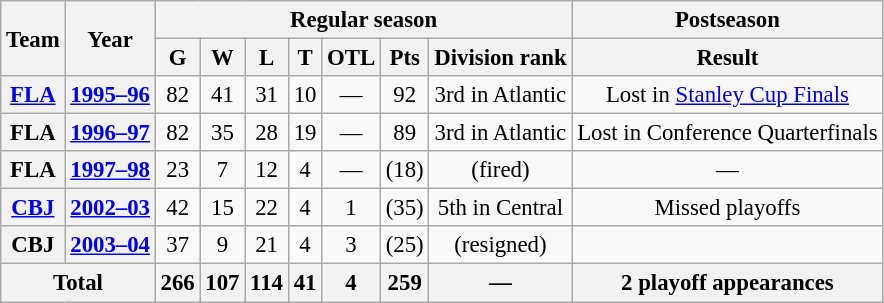<table class="wikitable" style="font-size: 95%; text-align:center;">
<tr>
<th rowspan="2">Team</th>
<th rowspan="2">Year</th>
<th colspan="7">Regular season</th>
<th colspan="1">Postseason</th>
</tr>
<tr>
<th>G</th>
<th>W</th>
<th>L</th>
<th>T</th>
<th>OTL</th>
<th>Pts</th>
<th>Division rank</th>
<th>Result</th>
</tr>
<tr>
<th><a href='#'>FLA</a></th>
<th><a href='#'>1995–96</a></th>
<td>82</td>
<td>41</td>
<td>31</td>
<td>10</td>
<td>—</td>
<td>92</td>
<td>3rd in Atlantic</td>
<td>Lost in <a href='#'>Stanley Cup Finals</a></td>
</tr>
<tr>
<th>FLA</th>
<th><a href='#'>1996–97</a></th>
<td>82</td>
<td>35</td>
<td>28</td>
<td>19</td>
<td>—</td>
<td>89</td>
<td>3rd in Atlantic</td>
<td>Lost in Conference Quarterfinals</td>
</tr>
<tr>
<th>FLA</th>
<th><a href='#'>1997–98</a></th>
<td>23</td>
<td>7</td>
<td>12</td>
<td>4</td>
<td>—</td>
<td>(18)</td>
<td>(fired)</td>
<td>—</td>
</tr>
<tr>
<th><a href='#'>CBJ</a></th>
<th><a href='#'>2002–03</a></th>
<td>42</td>
<td>15</td>
<td>22</td>
<td>4</td>
<td>1</td>
<td>(35)</td>
<td>5th in Central</td>
<td>Missed playoffs</td>
</tr>
<tr>
<th>CBJ</th>
<th><a href='#'>2003–04</a></th>
<td>37</td>
<td>9</td>
<td>21</td>
<td>4</td>
<td>3</td>
<td>(25)</td>
<td>(resigned)</td>
<td></td>
</tr>
<tr>
<th colspan="2">Total</th>
<th>266</th>
<th>107</th>
<th>114</th>
<th>41</th>
<th>4</th>
<th>259</th>
<th>—</th>
<th>2 playoff appearances</th>
</tr>
</table>
